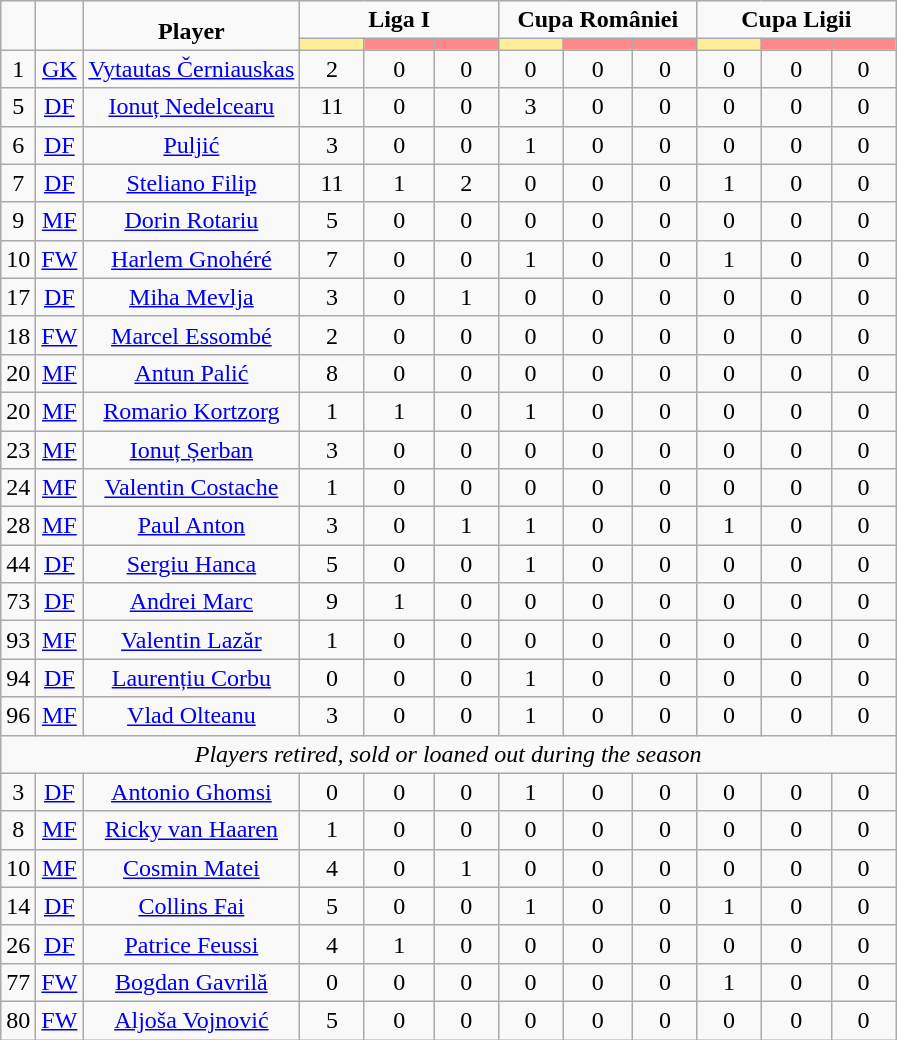<table class="wikitable sortable" style="text-align:center">
<tr>
<td rowspan="2" valign="bottom"><strong></strong></td>
<td rowspan="2" valign="bottom"><strong></strong></td>
<td rowspan="2" valign="bottom"><strong>Player</strong></td>
<td colspan="3" width="125"><strong>Liga I</strong></td>
<td colspan="3" width="125"><strong>Cupa României</strong></td>
<td colspan="3" width="125"><strong>Cupa Ligii</strong></td>
</tr>
<tr>
<th style="width:25px; background:#fe9;"></th>
<th style="width:28px; background:#ff8888;"></th>
<th style="width:25px; background:#ff8888;"></th>
<th style="width:25px; background:#fe9;"></th>
<th style="width:28px; background:#ff8888;"></th>
<th style="width:25px; background:#ff8888;"></th>
<th style="width:25px; background:#fe9;"></th>
<th style="width:28px; background:#ff8888;"></th>
<th style="width:25px; background:#ff8888;"></th>
</tr>
<tr>
<td>1</td>
<td><a href='#'>GK</a></td>
<td><a href='#'>Vytautas Černiauskas</a></td>
<td>2</td>
<td>0</td>
<td>0</td>
<td>0</td>
<td>0</td>
<td>0</td>
<td>0</td>
<td>0</td>
<td>0</td>
</tr>
<tr>
<td>5</td>
<td><a href='#'>DF</a></td>
<td><a href='#'>Ionuț Nedelcearu</a></td>
<td>11</td>
<td>0</td>
<td>0</td>
<td>3</td>
<td>0</td>
<td>0</td>
<td>0</td>
<td>0</td>
<td>0</td>
</tr>
<tr>
<td>6</td>
<td><a href='#'>DF</a></td>
<td><a href='#'>Puljić</a></td>
<td>3</td>
<td>0</td>
<td>0</td>
<td>1</td>
<td>0</td>
<td>0</td>
<td>0</td>
<td>0</td>
<td>0</td>
</tr>
<tr>
<td>7</td>
<td><a href='#'>DF</a></td>
<td><a href='#'>Steliano Filip</a></td>
<td>11</td>
<td>1</td>
<td>2</td>
<td>0</td>
<td>0</td>
<td>0</td>
<td>1</td>
<td>0</td>
<td>0</td>
</tr>
<tr>
<td>9</td>
<td><a href='#'>MF</a></td>
<td><a href='#'>Dorin Rotariu</a></td>
<td>5</td>
<td>0</td>
<td>0</td>
<td>0</td>
<td>0</td>
<td>0</td>
<td>0</td>
<td>0</td>
<td>0</td>
</tr>
<tr>
<td>10</td>
<td><a href='#'>FW</a></td>
<td><a href='#'>Harlem Gnohéré</a></td>
<td>7</td>
<td>0</td>
<td>0</td>
<td>1</td>
<td>0</td>
<td>0</td>
<td>1</td>
<td>0</td>
<td>0</td>
</tr>
<tr>
<td>17</td>
<td><a href='#'>DF</a></td>
<td><a href='#'>Miha Mevlja</a></td>
<td>3</td>
<td>0</td>
<td>1</td>
<td>0</td>
<td>0</td>
<td>0</td>
<td>0</td>
<td>0</td>
<td>0</td>
</tr>
<tr>
<td>18</td>
<td><a href='#'>FW</a></td>
<td><a href='#'>Marcel Essombé</a></td>
<td>2</td>
<td>0</td>
<td>0</td>
<td>0</td>
<td>0</td>
<td>0</td>
<td>0</td>
<td>0</td>
<td>0</td>
</tr>
<tr>
<td>20</td>
<td><a href='#'>MF</a></td>
<td><a href='#'>Antun Palić</a></td>
<td>8</td>
<td>0</td>
<td>0</td>
<td>0</td>
<td>0</td>
<td>0</td>
<td>0</td>
<td>0</td>
<td>0</td>
</tr>
<tr>
<td>20</td>
<td><a href='#'>MF</a></td>
<td><a href='#'>Romario Kortzorg</a></td>
<td>1</td>
<td>1</td>
<td>0</td>
<td>1</td>
<td>0</td>
<td>0</td>
<td>0</td>
<td>0</td>
<td>0</td>
</tr>
<tr>
<td>23</td>
<td><a href='#'>MF</a></td>
<td><a href='#'>Ionuț Șerban</a></td>
<td>3</td>
<td>0</td>
<td>0</td>
<td>0</td>
<td>0</td>
<td>0</td>
<td>0</td>
<td>0</td>
<td>0</td>
</tr>
<tr>
<td>24</td>
<td><a href='#'>MF</a></td>
<td><a href='#'>Valentin Costache</a></td>
<td>1</td>
<td>0</td>
<td>0</td>
<td>0</td>
<td>0</td>
<td>0</td>
<td>0</td>
<td>0</td>
<td>0</td>
</tr>
<tr>
<td>28</td>
<td><a href='#'>MF</a></td>
<td><a href='#'>Paul Anton</a></td>
<td>3</td>
<td>0</td>
<td>1</td>
<td>1</td>
<td>0</td>
<td>0</td>
<td>1</td>
<td>0</td>
<td>0</td>
</tr>
<tr>
<td>44</td>
<td><a href='#'>DF</a></td>
<td><a href='#'>Sergiu Hanca</a></td>
<td>5</td>
<td>0</td>
<td>0</td>
<td>1</td>
<td>0</td>
<td>0</td>
<td>0</td>
<td>0</td>
<td>0</td>
</tr>
<tr>
<td>73</td>
<td><a href='#'>DF</a></td>
<td><a href='#'>Andrei Marc</a></td>
<td>9</td>
<td>1</td>
<td>0</td>
<td>0</td>
<td>0</td>
<td>0</td>
<td>0</td>
<td>0</td>
<td>0</td>
</tr>
<tr>
<td>93</td>
<td><a href='#'>MF</a></td>
<td><a href='#'>Valentin Lazăr</a></td>
<td>1</td>
<td>0</td>
<td>0</td>
<td>0</td>
<td>0</td>
<td>0</td>
<td>0</td>
<td>0</td>
<td>0</td>
</tr>
<tr>
<td>94</td>
<td><a href='#'>DF</a></td>
<td><a href='#'>Laurențiu Corbu</a></td>
<td>0</td>
<td>0</td>
<td>0</td>
<td>1</td>
<td>0</td>
<td>0</td>
<td>0</td>
<td>0</td>
<td>0</td>
</tr>
<tr>
<td>96</td>
<td><a href='#'>MF</a></td>
<td><a href='#'>Vlad Olteanu</a></td>
<td>3</td>
<td>0</td>
<td>0</td>
<td>1</td>
<td>0</td>
<td>0</td>
<td>0</td>
<td>0</td>
<td>0</td>
</tr>
<tr>
<td colspan="12"><em>Players retired, sold or loaned out during the season</em></td>
</tr>
<tr>
<td>3</td>
<td><a href='#'>DF</a></td>
<td><a href='#'>Antonio Ghomsi</a></td>
<td>0</td>
<td>0</td>
<td>0</td>
<td>1</td>
<td>0</td>
<td>0</td>
<td>0</td>
<td>0</td>
<td>0</td>
</tr>
<tr>
<td>8</td>
<td><a href='#'>MF</a></td>
<td><a href='#'>Ricky van Haaren</a></td>
<td>1</td>
<td>0</td>
<td>0</td>
<td>0</td>
<td>0</td>
<td>0</td>
<td>0</td>
<td>0</td>
<td>0</td>
</tr>
<tr>
<td>10</td>
<td><a href='#'>MF</a></td>
<td><a href='#'>Cosmin Matei</a></td>
<td>4</td>
<td>0</td>
<td>1</td>
<td>0</td>
<td>0</td>
<td>0</td>
<td>0</td>
<td>0</td>
<td>0</td>
</tr>
<tr>
<td>14</td>
<td><a href='#'>DF</a></td>
<td><a href='#'>Collins Fai</a></td>
<td>5</td>
<td>0</td>
<td>0</td>
<td>1</td>
<td>0</td>
<td>0</td>
<td>1</td>
<td>0</td>
<td>0</td>
</tr>
<tr>
<td>26</td>
<td><a href='#'>DF</a></td>
<td><a href='#'>Patrice Feussi</a></td>
<td>4</td>
<td>1</td>
<td>0</td>
<td>0</td>
<td>0</td>
<td>0</td>
<td>0</td>
<td>0</td>
<td>0</td>
</tr>
<tr>
<td>77</td>
<td><a href='#'>FW</a></td>
<td><a href='#'>Bogdan Gavrilă</a></td>
<td>0</td>
<td>0</td>
<td>0</td>
<td>0</td>
<td>0</td>
<td>0</td>
<td>1</td>
<td>0</td>
<td>0</td>
</tr>
<tr>
<td>80</td>
<td><a href='#'>FW</a></td>
<td><a href='#'>Aljoša Vojnović</a></td>
<td>5</td>
<td>0</td>
<td>0</td>
<td>0</td>
<td>0</td>
<td>0</td>
<td>0</td>
<td>0</td>
<td>0</td>
</tr>
</table>
